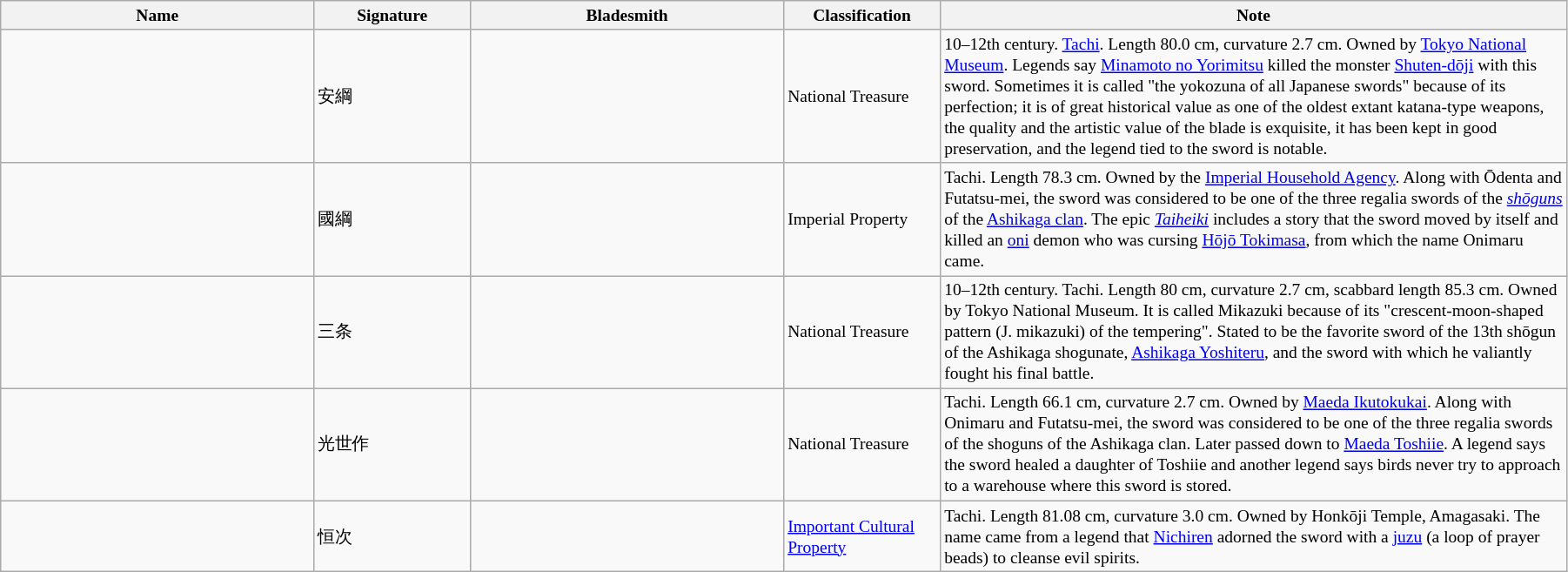<table class="wikitable" style="font-size:small; width:95%;">
<tr>
<th style="width:20%">Name</th>
<th style="width:10%">Signature</th>
<th style="width:20%">Bladesmith</th>
<th style="width:10%">Classification</th>
<th style="width:40%">Note</th>
</tr>
<tr>
<td></td>
<td>安綱</td>
<td></td>
<td>National Treasure</td>
<td>10–12th century. <a href='#'>Tachi</a>. Length 80.0 cm, curvature 2.7 cm. Owned by <a href='#'>Tokyo National Museum</a>. Legends say <a href='#'>Minamoto no Yorimitsu</a> killed the monster <a href='#'>Shuten-dōji</a> with this sword. Sometimes it is called "the yokozuna of all Japanese swords" because of its perfection; it is of great historical value as one of the oldest extant katana-type weapons, the quality and the artistic value of the blade is exquisite, it has been kept in good preservation, and the legend tied to the sword is notable.</td>
</tr>
<tr>
<td></td>
<td>國綱</td>
<td></td>
<td>Imperial Property</td>
<td>Tachi. Length 78.3 cm. Owned by the <a href='#'>Imperial Household Agency</a>. Along with Ōdenta and Futatsu-mei, the sword was considered to be one of the three regalia swords of the <em><a href='#'>shōguns</a></em> of the <a href='#'>Ashikaga clan</a>. The epic <em><a href='#'>Taiheiki</a></em> includes a story that the sword moved by itself and killed an <a href='#'>oni</a> demon who was cursing <a href='#'>Hōjō Tokimasa</a>, from which the name Onimaru came.</td>
</tr>
<tr>
<td></td>
<td>三条</td>
<td></td>
<td>National Treasure</td>
<td>10–12th century. Tachi. Length 80 cm, curvature 2.7 cm, scabbard length 85.3 cm. Owned by Tokyo National Museum. It is called Mikazuki because of its "crescent-moon-shaped pattern (J. mikazuki) of the tempering". Stated to be the favorite sword of the 13th shōgun of the Ashikaga shogunate, <a href='#'>Ashikaga Yoshiteru</a>, and the sword with which he valiantly fought his final battle.</td>
</tr>
<tr>
<td></td>
<td>光世作</td>
<td></td>
<td>National Treasure</td>
<td>Tachi. Length 66.1 cm, curvature 2.7 cm. Owned by <a href='#'>Maeda Ikutokukai</a>. Along with Onimaru and Futatsu-mei, the sword was considered to be one of the three regalia swords of the shoguns of the Ashikaga clan. Later passed down to <a href='#'>Maeda Toshiie</a>. A legend says the sword healed a daughter of Toshiie and another legend says birds never try to approach to a warehouse where this sword is stored.</td>
</tr>
<tr>
<td></td>
<td>恒次</td>
<td></td>
<td><a href='#'>Important Cultural Property</a></td>
<td>Tachi. Length 81.08 cm, curvature 3.0 cm. Owned by Honkōji Temple, Amagasaki. The name came from a legend that <a href='#'>Nichiren</a> adorned the sword with a <a href='#'>juzu</a> (a loop of prayer beads) to cleanse evil spirits.</td>
</tr>
</table>
